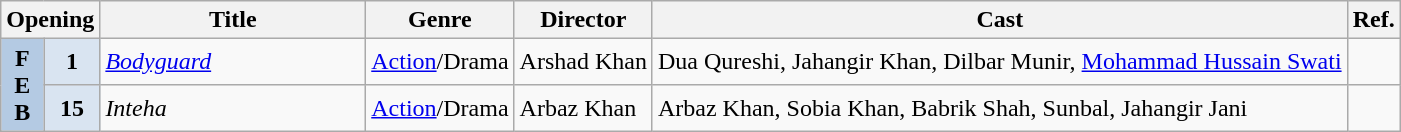<table class="wikitable">
<tr style="background:#b0e0e66; text-align:center;">
<th colspan="2"><strong>Opening</strong></th>
<th style="width:19%;"><strong>Title</strong></th>
<th><strong>Genre</strong></th>
<th><strong>Director</strong></th>
<th><strong>Cast</strong></th>
<th><strong>Ref.</strong></th>
</tr>
<tr>
<td rowspan="3" style="text-align:center; background:#b4cae3;"><strong>F<br>E<br>B</strong></td>
<td style="text-align:center; background:#d9e4f1; textcolor:#000;"><strong>1</strong></td>
<td><em> <a href='#'>Bodyguard</a> </em></td>
<td><a href='#'>Action</a>/Drama</td>
<td>Arshad Khan</td>
<td>Dua Qureshi, Jahangir Khan, Dilbar Munir, <a href='#'>Mohammad Hussain Swati</a></td>
<td></td>
</tr>
<tr>
<td rowspan="1" style="text-align:center; background:#d9e4f1; textcolor:#000;"><strong>15</strong></td>
<td><em>Inteha</em></td>
<td><a href='#'>Action</a>/Drama</td>
<td>Arbaz Khan</td>
<td>Arbaz Khan, Sobia Khan, Babrik Shah, Sunbal, Jahangir Jani</td>
<td></td>
</tr>
</table>
